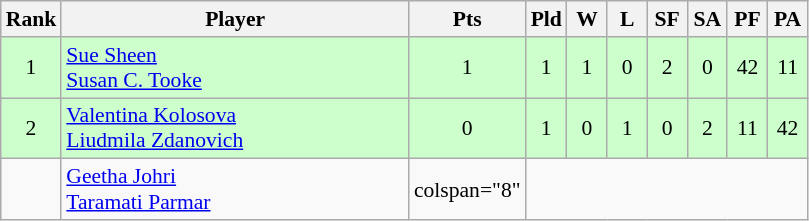<table class=wikitable style="text-align:center; font-size:90%">
<tr>
<th width="20">Rank</th>
<th width="225">Player</th>
<th width="20">Pts</th>
<th width="20">Pld</th>
<th width="20">W</th>
<th width="20">L</th>
<th width="20">SF</th>
<th width="20">SA</th>
<th width="20">PF</th>
<th width="20">PA</th>
</tr>
<tr bgcolor="#ccffcc">
<td>1</td>
<td style="text-align:left"> <a href='#'>Sue Sheen</a><br> <a href='#'>Susan C. Tooke</a></td>
<td>1</td>
<td>1</td>
<td>1</td>
<td>0</td>
<td>2</td>
<td>0</td>
<td>42</td>
<td>11</td>
</tr>
<tr bgcolor="#ccffcc">
<td>2</td>
<td style="text-align:left"> <a href='#'>Valentina Kolosova</a><br> <a href='#'>Liudmila Zdanovich</a></td>
<td>0</td>
<td>1</td>
<td>0</td>
<td>1</td>
<td>0</td>
<td>2</td>
<td>11</td>
<td>42</td>
</tr>
<tr>
<td></td>
<td style="text-align:left"> <a href='#'>Geetha Johri</a><br> <a href='#'>Taramati Parmar</a></td>
<td>colspan="8" </td>
</tr>
</table>
